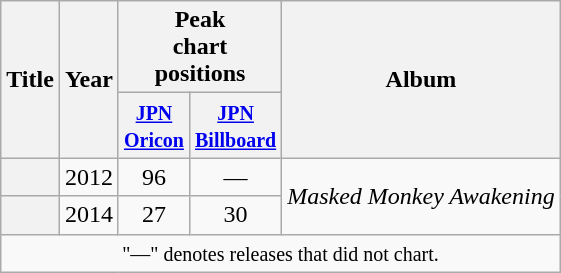<table class="wikitable plainrowheaders" style="text-align:center;">
<tr>
<th scope="col" rowspan="2">Title</th>
<th scope="col" rowspan="2">Year</th>
<th scope="col" colspan="2">Peak <br> chart <br> positions</th>
<th scope="col" rowspan="2">Album</th>
</tr>
<tr>
<th scope="col" style="width:2.5em;"><small><a href='#'>JPN<br>Oricon</a></small><br></th>
<th scope="col"><small><a href='#'>JPN<br>Billboard</a></small><br></th>
</tr>
<tr>
<th scope="row"></th>
<td>2012</td>
<td>96</td>
<td>—</td>
<td rowspan="2"><em>Masked Monkey Awakening</em></td>
</tr>
<tr>
<th scope="row"></th>
<td>2014</td>
<td>27</td>
<td>30</td>
</tr>
<tr>
<td colspan="5" align="center"><small>"—" denotes releases that did not chart.</small></td>
</tr>
</table>
